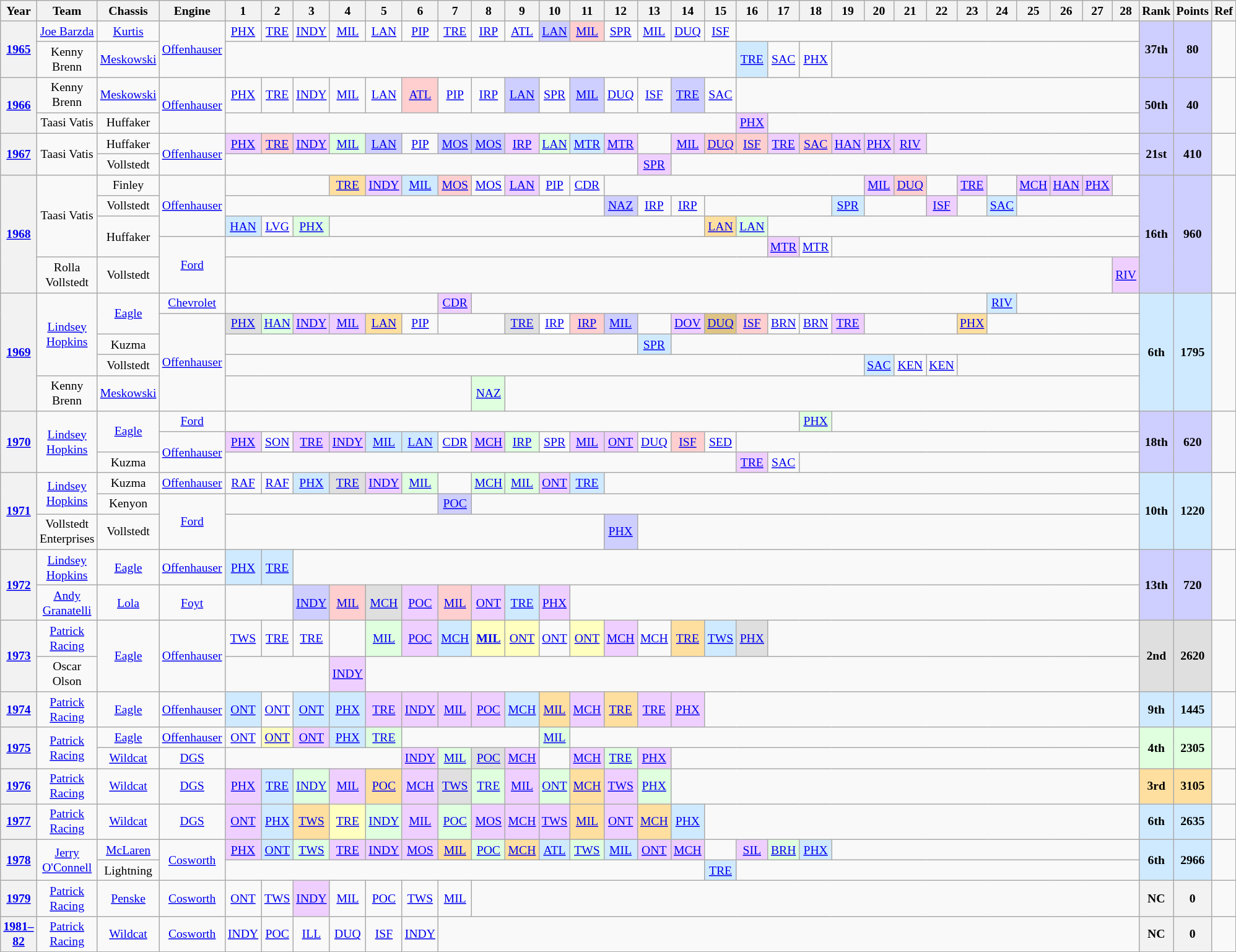<table class="wikitable" style="text-align:center; font-size:82%">
<tr>
<th>Year</th>
<th>Team</th>
<th>Chassis</th>
<th>Engine</th>
<th>1</th>
<th>2</th>
<th>3</th>
<th>4</th>
<th>5</th>
<th>6</th>
<th>7</th>
<th>8</th>
<th>9</th>
<th>10</th>
<th>11</th>
<th>12</th>
<th>13</th>
<th>14</th>
<th>15</th>
<th>16</th>
<th>17</th>
<th>18</th>
<th>19</th>
<th>20</th>
<th>21</th>
<th>22</th>
<th>23</th>
<th>24</th>
<th>25</th>
<th>26</th>
<th>27</th>
<th>28</th>
<th>Rank</th>
<th>Points</th>
<th>Ref</th>
</tr>
<tr>
<th rowspan="2"><a href='#'>1965</a></th>
<td><a href='#'>Joe Barzda</a></td>
<td><a href='#'>Kurtis</a></td>
<td rowspan="2"><a href='#'>Offenhauser</a></td>
<td><a href='#'>PHX</a></td>
<td><a href='#'>TRE</a></td>
<td><a href='#'>INDY</a></td>
<td><a href='#'>MIL</a></td>
<td><a href='#'>LAN</a></td>
<td><a href='#'>PIP</a></td>
<td><a href='#'>TRE</a></td>
<td><a href='#'>IRP</a></td>
<td><a href='#'>ATL</a></td>
<td style="background:#CFCFFF;"><a href='#'>LAN</a><br></td>
<td style="background:#FFCFCF;"><a href='#'>MIL</a><br></td>
<td><a href='#'>SPR</a></td>
<td><a href='#'>MIL</a></td>
<td><a href='#'>DUQ</a></td>
<td><a href='#'>ISF</a></td>
<td colspan=13></td>
<th style="background:#CFCFFF;" rowspan="2">37th</th>
<th style="background:#CFCFFF;" rowspan="2">80</th>
<td rowspan="2"></td>
</tr>
<tr>
<td>Kenny Brenn</td>
<td><a href='#'>Meskowski</a></td>
<td colspan=15></td>
<td style="background:#CFEAFF;"><a href='#'>TRE</a><br></td>
<td><a href='#'>SAC</a></td>
<td><a href='#'>PHX</a></td>
<td colspan=10></td>
</tr>
<tr>
<th rowspan="2"><a href='#'>1966</a></th>
<td>Kenny Brenn</td>
<td><a href='#'>Meskowski</a></td>
<td rowspan="2"><a href='#'>Offenhauser</a></td>
<td><a href='#'>PHX</a></td>
<td><a href='#'>TRE</a></td>
<td><a href='#'>INDY</a></td>
<td><a href='#'>MIL</a></td>
<td><a href='#'>LAN</a></td>
<td style="background:#FFCFCF;"><a href='#'>ATL</a><br></td>
<td><a href='#'>PIP</a></td>
<td><a href='#'>IRP</a></td>
<td style="background:#CFCFFF;"><a href='#'>LAN</a><br></td>
<td><a href='#'>SPR</a></td>
<td style="background:#CFCFFF;"><a href='#'>MIL</a><br></td>
<td><a href='#'>DUQ</a></td>
<td><a href='#'>ISF</a></td>
<td style="background:#CFCFFF;"><a href='#'>TRE</a><br></td>
<td><a href='#'>SAC</a></td>
<td colspan=13></td>
<th style="background:#CFCFFF;" rowspan="2">50th</th>
<th style="background:#CFCFFF;" rowspan="2">40</th>
<td rowspan="2"></td>
</tr>
<tr>
<td>Taasi Vatis</td>
<td>Huffaker</td>
<td colspan=15></td>
<td style="background:#EFCFFF;"><a href='#'>PHX</a><br></td>
<td colspan=12></td>
</tr>
<tr>
<th rowspan="2"><a href='#'>1967</a></th>
<td rowspan="2">Taasi Vatis</td>
<td>Huffaker</td>
<td rowspan="2"><a href='#'>Offenhauser</a></td>
<td style="background:#EFCFFF;"><a href='#'>PHX</a><br></td>
<td style="background:#FFCFCF;"><a href='#'>TRE</a><br></td>
<td style="background:#EFCFFF;"><a href='#'>INDY</a><br></td>
<td style="background:#DFFFDF;"><a href='#'>MIL</a><br></td>
<td style="background:#CFCFFF;"><a href='#'>LAN</a><br></td>
<td><a href='#'>PIP</a></td>
<td style="background:#CFCFFF;"><a href='#'>MOS</a><br></td>
<td style="background:#CFCFFF;"><a href='#'>MOS</a><br></td>
<td style="background:#EFCFFF;"><a href='#'>IRP</a><br></td>
<td style="background:#DFFFDF;"><a href='#'>LAN</a><br></td>
<td style="background:#CFEAFF;"><a href='#'>MTR</a><br></td>
<td style="background:#EFCFFF;"><a href='#'>MTR</a><br></td>
<td></td>
<td style="background:#EFCFFF;"><a href='#'>MIL</a><br></td>
<td style="background:#FFCFCF;"><a href='#'>DUQ</a><br></td>
<td style="background:#FFCFCF;"><a href='#'>ISF</a><br></td>
<td style="background:#EFCFFF;"><a href='#'>TRE</a><br></td>
<td style="background:#FFCFCF;"><a href='#'>SAC</a><br></td>
<td style="background:#EFCFFF;"><a href='#'>HAN</a><br></td>
<td style="background:#EFCFFF;"><a href='#'>PHX</a><br></td>
<td style="background:#EFCFFF;"><a href='#'>RIV</a><br></td>
<td colspan=7></td>
<th style="background:#CFCFFF;" rowspan="2">21st</th>
<th style="background:#CFCFFF;" rowspan="2">410</th>
<td rowspan="2"></td>
</tr>
<tr>
<td>Vollstedt</td>
<td colspan=12></td>
<td style="background:#EFCFFF;"><a href='#'>SPR</a><br></td>
<td colspan=15></td>
</tr>
<tr>
<th rowspan="5"><a href='#'>1968</a></th>
<td rowspan="4">Taasi Vatis</td>
<td>Finley</td>
<td rowspan="3"><a href='#'>Offenhauser</a></td>
<td colspan=3></td>
<td style="background:#FFDF9F;"><a href='#'>TRE</a><br></td>
<td style="background:#EFCFFF;"><a href='#'>INDY</a><br></td>
<td style="background:#CFEAFF;"><a href='#'>MIL</a><br></td>
<td style="background:#FFCFCF;"><a href='#'>MOS</a><br></td>
<td><a href='#'>MOS</a></td>
<td style="background:#EFCFFF;"><a href='#'>LAN</a><br></td>
<td><a href='#'>PIP</a></td>
<td><a href='#'>CDR</a></td>
<td colspan=8></td>
<td style="background:#EFCFFF;"><a href='#'>MIL</a><br></td>
<td style="background:#FFCFCF;"><a href='#'>DUQ</a><br></td>
<td></td>
<td style="background:#EFCFFF;"><a href='#'>TRE</a><br></td>
<td></td>
<td style="background:#EFCFFF;"><a href='#'>MCH</a><br></td>
<td style="background:#EFCFFF;"><a href='#'>HAN</a><br></td>
<td style="background:#EFCFFF;"><a href='#'>PHX</a><br></td>
<td></td>
<th style="background:#CFCFFF;" rowspan="5">16th</th>
<th style="background:#CFCFFF;" rowspan="5">960</th>
<td rowspan="5"></td>
</tr>
<tr>
<td>Vollstedt</td>
<td colspan=11></td>
<td style="background:#CFCFFF;"><a href='#'>NAZ</a><br></td>
<td><a href='#'>IRP</a></td>
<td><a href='#'>IRP</a></td>
<td colspan=4></td>
<td style="background:#CFEAFF;"><a href='#'>SPR</a><br></td>
<td colspan=2></td>
<td style="background:#EFCFFF;"><a href='#'>ISF</a><br></td>
<td></td>
<td style="background:#CFEAFF;"><a href='#'>SAC</a><br></td>
<td colspan=4></td>
</tr>
<tr>
<td rowspan="2">Huffaker</td>
<td style="background:#CFEAFF;"><a href='#'>HAN</a><br></td>
<td><a href='#'>LVG</a></td>
<td style="background:#DFFFDF;"><a href='#'>PHX</a><br></td>
<td colspan=11></td>
<td style="background:#FFDF9F;"><a href='#'>LAN</a><br></td>
<td style="background:#DFFFDF;"><a href='#'>LAN</a><br></td>
<td colspan=12></td>
</tr>
<tr>
<td rowspan="2"><a href='#'>Ford</a></td>
<td colspan=16></td>
<td style="background:#EFCFFF;"><a href='#'>MTR</a><br></td>
<td><a href='#'>MTR</a></td>
<td colspan=10></td>
</tr>
<tr>
<td>Rolla Vollstedt</td>
<td>Vollstedt</td>
<td colspan=27></td>
<td style="background:#EFCFFF;"><a href='#'>RIV</a><br></td>
</tr>
<tr>
<th rowspan="5"><a href='#'>1969</a></th>
<td rowspan="4"><a href='#'>Lindsey Hopkins</a></td>
<td rowspan="2"><a href='#'>Eagle</a></td>
<td><a href='#'>Chevrolet</a></td>
<td colspan=6></td>
<td style="background:#EFCFFF;"><a href='#'>CDR</a><br></td>
<td colspan=16></td>
<td style="background:#CFEAFF;"><a href='#'>RIV</a><br></td>
<td colspan=4></td>
<th style="background:#CFEAFF;" rowspan="5">6th</th>
<th style="background:#CFEAFF;" rowspan="5">1795</th>
<td rowspan="5"></td>
</tr>
<tr>
<td rowspan="4"><a href='#'>Offenhauser</a></td>
<td style="background:#DFDFDF;"><a href='#'>PHX</a><br></td>
<td style="background:#DFFFDF;"><a href='#'>HAN</a><br></td>
<td style="background:#EFCFFF;"><a href='#'>INDY</a><br></td>
<td style="background:#EFCFFF;"><a href='#'>MIL</a><br></td>
<td style="background:#FFDF9F;"><a href='#'>LAN</a><br></td>
<td><a href='#'>PIP</a></td>
<td colspan=2></td>
<td style="background:#DFDFDF;"><a href='#'>TRE</a><br></td>
<td style="background:#FFFFFF;"><a href='#'>IRP</a><br></td>
<td style="background:#FFCFCF;"><a href='#'>IRP</a><br></td>
<td style="background:#CFCFFF;"><a href='#'>MIL</a><br></td>
<td></td>
<td style="background:#EFCFFF;"><a href='#'>DOV</a><br></td>
<td style="background:#DFC484;"><a href='#'>DUQ</a><br></td>
<td style="background:#FFCFCF;"><a href='#'>ISF</a><br></td>
<td><a href='#'>BRN</a></td>
<td><a href='#'>BRN</a></td>
<td style="background:#EFCFFF;"><a href='#'>TRE</a><br></td>
<td colspan=3></td>
<td style="background:#FFDF9F;"><a href='#'>PHX</a><br></td>
<td colspan=5></td>
</tr>
<tr>
<td>Kuzma</td>
<td colspan=12></td>
<td style="background:#CFEAFF;"><a href='#'>SPR</a><br></td>
<td colspan=15></td>
</tr>
<tr>
<td>Vollstedt</td>
<td colspan=19></td>
<td style="background:#CFEAFF;"><a href='#'>SAC</a><br></td>
<td><a href='#'>KEN</a></td>
<td><a href='#'>KEN</a></td>
<td colspan=6></td>
</tr>
<tr>
<td>Kenny Brenn</td>
<td><a href='#'>Meskowski</a></td>
<td colspan=7></td>
<td style="background:#DFFFDF;"><a href='#'>NAZ</a><br></td>
<td colspan=20></td>
</tr>
<tr>
<th rowspan="3"><a href='#'>1970</a></th>
<td rowspan="3"><a href='#'>Lindsey Hopkins</a></td>
<td rowspan="2"><a href='#'>Eagle</a></td>
<td><a href='#'>Ford</a></td>
<td colspan=17></td>
<td style="background:#DFFFDF;"><a href='#'>PHX</a><br></td>
<td colspan=10></td>
<th style="background:#CFCFFF;"  rowspan="3">18th</th>
<th style="background:#CFCFFF;"  rowspan="3">620</th>
<td rowspan="3"></td>
</tr>
<tr>
<td rowspan="2"><a href='#'>Offenhauser</a></td>
<td style="background:#EFCFFF;"><a href='#'>PHX</a><br></td>
<td><a href='#'>SON</a></td>
<td style="background:#EFCFFF;"><a href='#'>TRE</a><br></td>
<td style="background:#EFCFFF;"><a href='#'>INDY</a><br></td>
<td style="background:#CFEAFF;"><a href='#'>MIL</a><br></td>
<td style="background:#CFEAFF;"><a href='#'>LAN</a><br></td>
<td><a href='#'>CDR</a></td>
<td style="background:#EFCFFF;"><a href='#'>MCH</a><br></td>
<td style="background:#DFFFDF;"><a href='#'>IRP</a><br></td>
<td><a href='#'>SPR</a></td>
<td style="background:#EFCFFF;"><a href='#'>MIL</a><br></td>
<td style="background:#EFCFFF;"><a href='#'>ONT</a><br></td>
<td><a href='#'>DUQ</a></td>
<td style="background:#FFCFCF;"><a href='#'>ISF</a><br></td>
<td><a href='#'>SED</a></td>
<td colspan=13></td>
</tr>
<tr>
<td>Kuzma</td>
<td colspan=15></td>
<td style="background:#EFCFFF;"><a href='#'>TRE</a><br></td>
<td><a href='#'>SAC</a></td>
<td colspan=11></td>
</tr>
<tr>
<th rowspan="3"><a href='#'>1971</a></th>
<td rowspan="2"><a href='#'>Lindsey Hopkins</a></td>
<td>Kuzma</td>
<td><a href='#'>Offenhauser</a></td>
<td><a href='#'>RAF</a></td>
<td><a href='#'>RAF</a></td>
<td style="background:#CFEAFF;"><a href='#'>PHX</a><br></td>
<td style="background:#DFDFDF;"><a href='#'>TRE</a><br></td>
<td style="background:#EFCFFF;"><a href='#'>INDY</a><br></td>
<td style="background:#DFFFDF;"><a href='#'>MIL</a><br></td>
<td></td>
<td style="background:#DFFFDF;"><a href='#'>MCH</a><br></td>
<td style="background:#DFFFDF;"><a href='#'>MIL</a><br></td>
<td style="background:#EFCFFF;"><a href='#'>ONT</a><br></td>
<td style="background:#CFEAFF;"><a href='#'>TRE</a><br></td>
<td colspan=17></td>
<th style="background:#CFEAFF;" rowspan="3">10th</th>
<th style="background:#CFEAFF;" rowspan="3">1220</th>
<td rowspan="3"></td>
</tr>
<tr>
<td>Kenyon</td>
<td rowspan="2"><a href='#'>Ford</a></td>
<td colspan=6></td>
<td style="background:#CFCFFF;"><a href='#'>POC</a><br></td>
<td colspan=21></td>
</tr>
<tr>
<td>Vollstedt Enterprises</td>
<td>Vollstedt</td>
<td colspan=11></td>
<td style="background:#CFCFFF;"><a href='#'>PHX</a><br></td>
<td colspan=16></td>
</tr>
<tr>
<th rowspan="2"><a href='#'>1972</a></th>
<td><a href='#'>Lindsey Hopkins</a></td>
<td><a href='#'>Eagle</a></td>
<td><a href='#'>Offenhauser</a></td>
<td style="background:#CFEAFF;"><a href='#'>PHX</a><br></td>
<td style="background:#CFEAFF;"><a href='#'>TRE</a><br></td>
<td colspan=26></td>
<th style="background:#CFCFFF;" rowspan="2">13th</th>
<th style="background:#CFCFFF;" rowspan="2">720</th>
<td rowspan="2"></td>
</tr>
<tr>
<td><a href='#'>Andy Granatelli</a></td>
<td><a href='#'>Lola</a></td>
<td><a href='#'>Foyt</a></td>
<td colspan=2></td>
<td style="background:#CFCFFF;"><a href='#'>INDY</a><br></td>
<td style="background:#FFCFCF;"><a href='#'>MIL</a><br></td>
<td style="background:#DFDFDF;"><a href='#'>MCH</a><br></td>
<td style="background:#EFCFFF;"><a href='#'>POC</a><br></td>
<td style="background:#FFCFCF;"><a href='#'>MIL</a><br></td>
<td style="background:#EFCFFF;"><a href='#'>ONT</a><br></td>
<td style="background:#CFEAFF;"><a href='#'>TRE</a><br></td>
<td style="background:#EFCFFF;"><a href='#'>PHX</a><br></td>
<td colspan=18></td>
</tr>
<tr>
<th rowspan="2"><a href='#'>1973</a></th>
<td><a href='#'>Patrick Racing</a></td>
<td rowspan="2"><a href='#'>Eagle</a></td>
<td rowspan="2"><a href='#'>Offenhauser</a></td>
<td><a href='#'>TWS</a></td>
<td><a href='#'>TRE</a></td>
<td><a href='#'>TRE</a></td>
<td></td>
<td style="background:#DFFFDF;"><a href='#'>MIL</a><br></td>
<td style="background:#EFCFFF;"><a href='#'>POC</a><br></td>
<td style="background:#CFEAFF;"><a href='#'>MCH</a><br></td>
<td style="background:#FFFFBF;"><strong><a href='#'>MIL</a></strong><br></td>
<td style="background:#FFFFBF;"><a href='#'>ONT</a><br></td>
<td><a href='#'>ONT</a></td>
<td style="background:#FFFFBF;"><a href='#'>ONT</a><br></td>
<td style="background:#EFCFFF;"><a href='#'>MCH</a><br></td>
<td><a href='#'>MCH</a></td>
<td style="background:#FFDF9F;"><a href='#'>TRE</a><br></td>
<td style="background:#CFEAFF;"><a href='#'>TWS</a><br></td>
<td style="background:#DFDFDF;"><a href='#'>PHX</a><br></td>
<td colspan=12></td>
<th style="background:#DFDFDF;" rowspan="2">2nd</th>
<th style="background:#DFDFDF;" rowspan="2">2620</th>
<td rowspan="2"></td>
</tr>
<tr>
<td>Oscar Olson</td>
<td colspan=3></td>
<td style="background:#EFCFFF;"><a href='#'>INDY</a><br></td>
<td colspan=24></td>
</tr>
<tr>
<th><a href='#'>1974</a></th>
<td><a href='#'>Patrick Racing</a></td>
<td><a href='#'>Eagle</a></td>
<td><a href='#'>Offenhauser</a></td>
<td style="background:#CFEAFF;"><a href='#'>ONT</a><br></td>
<td><a href='#'>ONT</a></td>
<td style="background:#CFEAFF;"><a href='#'>ONT</a><br></td>
<td style="background:#CFEAFF;"><a href='#'>PHX</a><br></td>
<td style="background:#EFCFFF;"><a href='#'>TRE</a><br></td>
<td style="background:#EFCFFF;"><a href='#'>INDY</a><br></td>
<td style="background:#EFCFFF;"><a href='#'>MIL</a><br></td>
<td style="background:#EFCFFF;"><a href='#'>POC</a><br></td>
<td style="background:#CFEAFF;"><a href='#'>MCH</a><br></td>
<td style="background:#FFDF9F;"><a href='#'>MIL</a><br></td>
<td style="background:#EFCFFF;"><a href='#'>MCH</a><br></td>
<td style="background:#FFDF9F;"><a href='#'>TRE</a><br></td>
<td style="background:#EFCFFF;"><a href='#'>TRE</a><br></td>
<td style="background:#EFCFFF;"><a href='#'>PHX</a><br></td>
<td colspan=14></td>
<th style="background:#CFEAFF;">9th</th>
<th style="background:#CFEAFF;">1445</th>
<td></td>
</tr>
<tr>
<th rowspan="2"><a href='#'>1975</a></th>
<td rowspan="2"><a href='#'>Patrick Racing</a></td>
<td><a href='#'>Eagle</a></td>
<td><a href='#'>Offenhauser</a></td>
<td><a href='#'>ONT</a></td>
<td style="background:#FFFFBF;"><a href='#'>ONT</a><br></td>
<td style="background:#EFCFFF;"><a href='#'>ONT</a><br></td>
<td style="background:#CFEAFF;"><a href='#'>PHX</a><br></td>
<td style="background:#DFFFDF;"><a href='#'>TRE</a><br></td>
<td colspan=4></td>
<td style="background:#DFFFDF;"><a href='#'>MIL</a><br></td>
<td colspan=18></td>
<th style="background:#DFFFDF;" rowspan="2">4th</th>
<th style="background:#DFFFDF;" rowspan="2">2305</th>
<td rowspan="2"></td>
</tr>
<tr>
<td><a href='#'>Wildcat</a></td>
<td><a href='#'>DGS</a></td>
<td colspan=5></td>
<td style="background:#EFCFFF;"><a href='#'>INDY</a><br></td>
<td style="background:#DFFFDF;"><a href='#'>MIL</a><br></td>
<td style="background:#DFDFDF;"><a href='#'>POC</a><br></td>
<td style="background:#EFCFFF;"><a href='#'>MCH</a><br></td>
<td></td>
<td style="background:#EFCFFF;"><a href='#'>MCH</a><br></td>
<td style="background:#DFFFDF;"><a href='#'>TRE</a><br></td>
<td style="background:#EFCFFF;"><a href='#'>PHX</a><br></td>
<td colspan=15></td>
</tr>
<tr>
<th><a href='#'>1976</a></th>
<td><a href='#'>Patrick Racing</a></td>
<td><a href='#'>Wildcat</a></td>
<td><a href='#'>DGS</a></td>
<td style="background:#EFCFFF;"><a href='#'>PHX</a><br></td>
<td style="background:#CFEAFF;"><a href='#'>TRE</a><br></td>
<td style="background:#DFFFDF;"><a href='#'>INDY</a><br></td>
<td style="background:#EFCFFF;"><a href='#'>MIL</a><br></td>
<td style="background:#FFDF9F;"><a href='#'>POC</a><br></td>
<td style="background:#EFCFFF;"><a href='#'>MCH</a><br></td>
<td style="background:#DFDFDF;"><a href='#'>TWS</a><br></td>
<td style="background:#DFFFDF;"><a href='#'>TRE</a><br></td>
<td style="background:#EFCFFF;"><a href='#'>MIL</a><br></td>
<td style="background:#DFFFDF;"><a href='#'>ONT</a><br></td>
<td style="background:#FFDF9F;"><a href='#'>MCH</a><br></td>
<td style="background:#EFCFFF;"><a href='#'>TWS</a><br></td>
<td style="background:#DFFFDF;"><a href='#'>PHX</a><br></td>
<td colspan=15></td>
<th style="background:#FFDF9F;">3rd</th>
<th style="background:#FFDF9F;">3105</th>
<td></td>
</tr>
<tr>
<th><a href='#'>1977</a></th>
<td><a href='#'>Patrick Racing</a></td>
<td><a href='#'>Wildcat</a></td>
<td><a href='#'>DGS</a></td>
<td style="background:#EFCFFF;"><a href='#'>ONT</a><br></td>
<td style="background:#CFEAFF;"><a href='#'>PHX</a><br></td>
<td style="background:#FFDF9F;"><a href='#'>TWS</a><br></td>
<td style="background:#FFFFBF;"><a href='#'>TRE</a><br></td>
<td style="background:#DFFFDF;"><a href='#'>INDY</a><br></td>
<td style="background:#EFCFFF;"><a href='#'>MIL</a><br></td>
<td style="background:#DFFFDF;"><a href='#'>POC</a><br></td>
<td style="background:#EFCFFF;"><a href='#'>MOS</a><br></td>
<td style="background:#EFCFFF;"><a href='#'>MCH</a><br></td>
<td style="background:#EFCFFF;"><a href='#'>TWS</a><br></td>
<td style="background:#FFDF9F;"><a href='#'>MIL</a><br></td>
<td style="background:#EFCFFF;"><a href='#'>ONT</a><br></td>
<td style="background:#FFDF9F;"><a href='#'>MCH</a><br></td>
<td style="background:#CFEAFF;"><a href='#'>PHX</a><br></td>
<td colspan=14></td>
<th style="background:#CFEAFF;">6th</th>
<th style="background:#CFEAFF;">2635</th>
<td></td>
</tr>
<tr>
<th rowspan="2"><a href='#'>1978</a></th>
<td rowspan="2"><a href='#'>Jerry O'Connell</a></td>
<td><a href='#'>McLaren</a></td>
<td rowspan="2"><a href='#'>Cosworth</a></td>
<td style="background:#EFCFFF;"><a href='#'>PHX</a><br></td>
<td style="background:#CFEAFF;"><a href='#'>ONT</a><br></td>
<td style="background:#DFFFDF;"><a href='#'>TWS</a><br></td>
<td style="background:#EFCFFF;"><a href='#'>TRE</a><br></td>
<td style="background:#EFCFFF;"><a href='#'>INDY</a><br></td>
<td style="background:#EFCFFF;"><a href='#'>MOS</a><br></td>
<td style="background:#FFDF9F;"><a href='#'>MIL</a><br></td>
<td style="background:#DFFFDF;"><a href='#'>POC</a><br></td>
<td style="background:#FFDF9F;"><a href='#'>MCH</a><br></td>
<td style="background:#CFEAFF;"><a href='#'>ATL</a><br></td>
<td style="background:#DFFFDF;"><a href='#'>TWS</a><br></td>
<td style="background:#CFEAFF;"><a href='#'>MIL</a><br></td>
<td style="background:#EFCFFF;"><a href='#'>ONT</a><br></td>
<td style="background:#EFCFFF;"><a href='#'>MCH</a><br></td>
<td></td>
<td style="background:#EFCFFF;"><a href='#'>SIL</a><br></td>
<td style="background:#DFFFDF;"><a href='#'>BRH</a><br></td>
<td style="background:#CFEAFF;"><a href='#'>PHX</a><br></td>
<td colspan=10></td>
<th style="background:#CFEAFF;" rowspan="2">6th</th>
<th style="background:#CFEAFF;" rowspan="2">2966</th>
<td rowspan="2"></td>
</tr>
<tr>
<td>Lightning</td>
<td colspan=14></td>
<td style="background:#CFEAFF;"><a href='#'>TRE</a><br></td>
<td colspan=13></td>
</tr>
<tr>
<th><a href='#'>1979</a></th>
<td><a href='#'>Patrick Racing</a></td>
<td><a href='#'>Penske</a></td>
<td><a href='#'>Cosworth</a></td>
<td><a href='#'>ONT</a></td>
<td><a href='#'>TWS</a></td>
<td style="background:#EFCFFF;"><a href='#'>INDY</a><br></td>
<td><a href='#'>MIL</a></td>
<td><a href='#'>POC</a></td>
<td><a href='#'>TWS</a></td>
<td><a href='#'>MIL</a></td>
<td colspan=21></td>
<th>NC</th>
<th>0</th>
<td></td>
</tr>
<tr>
<th><a href='#'>1981–82</a></th>
<td><a href='#'>Patrick Racing</a></td>
<td><a href='#'>Wildcat</a></td>
<td><a href='#'>Cosworth</a></td>
<td><a href='#'>INDY</a><br></td>
<td><a href='#'>POC</a></td>
<td><a href='#'>ILL</a></td>
<td><a href='#'>DUQ</a></td>
<td><a href='#'>ISF</a></td>
<td><a href='#'>INDY</a></td>
<td colspan=22></td>
<th>NC</th>
<th>0</th>
<td></td>
</tr>
<tr>
</tr>
</table>
